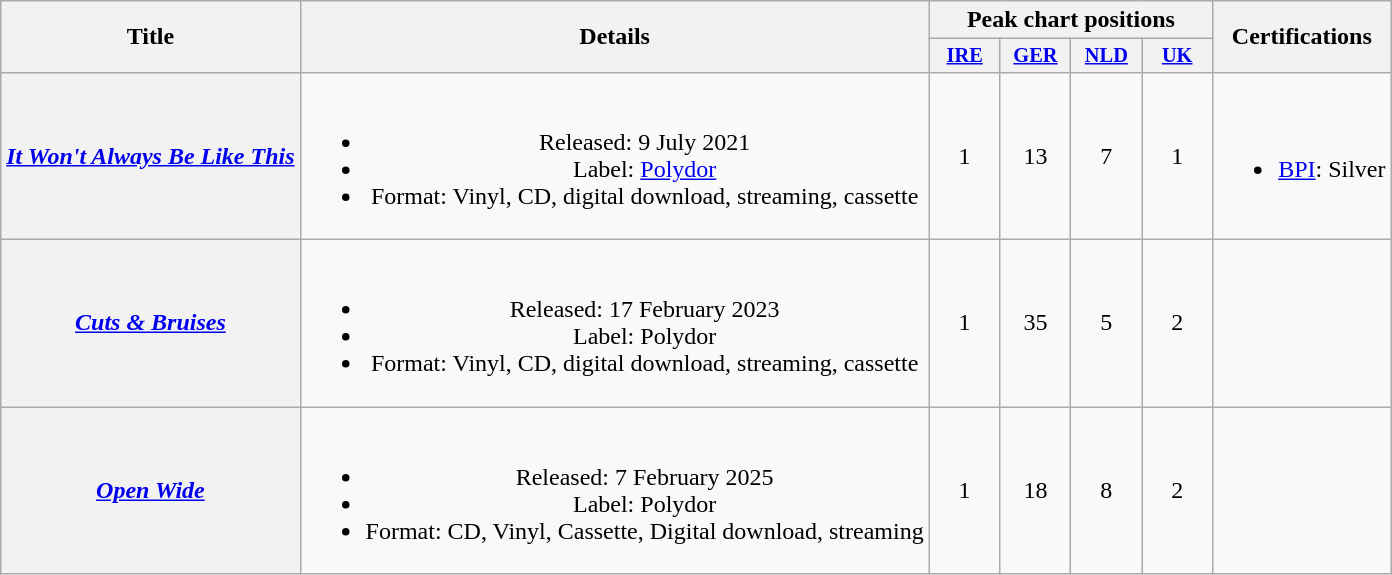<table class="wikitable plainrowheaders" style="text-align:center">
<tr>
<th scope="col" rowspan="2">Title</th>
<th scope="col" rowspan="2">Details</th>
<th scope="col" colspan="4">Peak chart positions</th>
<th scope="col" rowspan="2">Certifications</th>
</tr>
<tr>
<th scope="col" style="width:3em;font-size:85%;"><a href='#'>IRE</a><br></th>
<th scope="col" style="width:3em;font-size:85%;"><a href='#'>GER</a><br></th>
<th scope="col" style="width:3em;font-size:85%;"><a href='#'>NLD</a><br></th>
<th scope="col" style="width:3em;font-size:85%;"><a href='#'>UK</a><br></th>
</tr>
<tr>
<th scope="row"><em><a href='#'>It Won't Always Be Like This</a></em></th>
<td><br><ul><li>Released: 9 July 2021</li><li>Label: <a href='#'>Polydor</a></li><li>Format: Vinyl, CD, digital download, streaming, cassette</li></ul></td>
<td>1</td>
<td>13</td>
<td>7</td>
<td>1</td>
<td><br><ul><li><a href='#'>BPI</a>: Silver</li></ul></td>
</tr>
<tr>
<th scope="row"><em><a href='#'>Cuts & Bruises</a></em></th>
<td><br><ul><li>Released: 17 February 2023</li><li>Label: Polydor</li><li>Format: Vinyl, CD, digital download, streaming, cassette</li></ul></td>
<td>1</td>
<td>35</td>
<td>5</td>
<td>2</td>
<td></td>
</tr>
<tr>
<th scope="row"><em><a href='#'>Open Wide</a></em></th>
<td><br><ul><li>Released: 7 February 2025</li><li>Label: Polydor</li><li>Format: CD, Vinyl, Cassette, Digital download, streaming</li></ul></td>
<td>1</td>
<td>18</td>
<td>8</td>
<td>2</td>
<td></td>
</tr>
</table>
